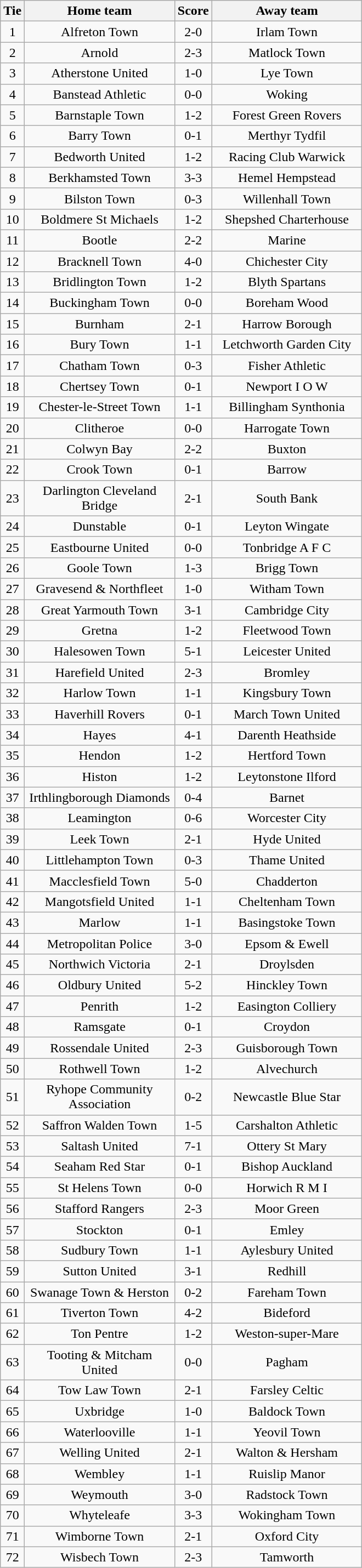<table class="wikitable" style="text-align:center;">
<tr>
<th width=20>Tie</th>
<th width=175>Home team</th>
<th width=20>Score</th>
<th width=175>Away team</th>
</tr>
<tr>
<td>1</td>
<td>Alfreton Town</td>
<td>2-0</td>
<td>Irlam Town</td>
</tr>
<tr>
<td>2</td>
<td>Arnold</td>
<td>2-3</td>
<td>Matlock Town</td>
</tr>
<tr>
<td>3</td>
<td>Atherstone United</td>
<td>1-0</td>
<td>Lye Town</td>
</tr>
<tr>
<td>4</td>
<td>Banstead Athletic</td>
<td>0-0</td>
<td>Woking</td>
</tr>
<tr>
<td>5</td>
<td>Barnstaple Town</td>
<td>1-2</td>
<td>Forest Green Rovers</td>
</tr>
<tr>
<td>6</td>
<td>Barry Town</td>
<td>0-1</td>
<td>Merthyr Tydfil</td>
</tr>
<tr>
<td>7</td>
<td>Bedworth United</td>
<td>1-2</td>
<td>Racing Club Warwick</td>
</tr>
<tr>
<td>8</td>
<td>Berkhamsted Town</td>
<td>3-3</td>
<td>Hemel Hempstead</td>
</tr>
<tr>
<td>9</td>
<td>Bilston Town</td>
<td>0-3</td>
<td>Willenhall Town</td>
</tr>
<tr>
<td>10</td>
<td>Boldmere St Michaels</td>
<td>1-2</td>
<td>Shepshed Charterhouse</td>
</tr>
<tr>
<td>11</td>
<td>Bootle</td>
<td>2-2</td>
<td>Marine</td>
</tr>
<tr>
<td>12</td>
<td>Bracknell Town</td>
<td>4-0</td>
<td>Chichester City</td>
</tr>
<tr>
<td>13</td>
<td>Bridlington Town</td>
<td>1-2</td>
<td>Blyth Spartans</td>
</tr>
<tr>
<td>14</td>
<td>Buckingham Town</td>
<td>0-0</td>
<td>Boreham Wood</td>
</tr>
<tr>
<td>15</td>
<td>Burnham</td>
<td>2-1</td>
<td>Harrow Borough</td>
</tr>
<tr>
<td>16</td>
<td>Bury Town</td>
<td>1-1</td>
<td>Letchworth Garden City</td>
</tr>
<tr>
<td>17</td>
<td>Chatham Town</td>
<td>0-3</td>
<td>Fisher Athletic</td>
</tr>
<tr>
<td>18</td>
<td>Chertsey Town</td>
<td>0-1</td>
<td>Newport I O W</td>
</tr>
<tr>
<td>19</td>
<td>Chester-le-Street Town</td>
<td>1-1</td>
<td>Billingham Synthonia</td>
</tr>
<tr>
<td>20</td>
<td>Clitheroe</td>
<td>0-0</td>
<td>Harrogate Town</td>
</tr>
<tr>
<td>21</td>
<td>Colwyn Bay</td>
<td>2-2</td>
<td>Buxton</td>
</tr>
<tr>
<td>22</td>
<td>Crook Town</td>
<td>0-1</td>
<td>Barrow</td>
</tr>
<tr>
<td>23</td>
<td>Darlington Cleveland Bridge</td>
<td>2-1</td>
<td>South Bank</td>
</tr>
<tr>
<td>24</td>
<td>Dunstable</td>
<td>0-1</td>
<td>Leyton Wingate</td>
</tr>
<tr>
<td>25</td>
<td>Eastbourne United</td>
<td>0-0</td>
<td>Tonbridge A F C</td>
</tr>
<tr>
<td>26</td>
<td>Goole Town</td>
<td>1-3</td>
<td>Brigg Town</td>
</tr>
<tr>
<td>27</td>
<td>Gravesend & Northfleet</td>
<td>1-0</td>
<td>Witham Town</td>
</tr>
<tr>
<td>28</td>
<td>Great Yarmouth Town</td>
<td>3-1</td>
<td>Cambridge City</td>
</tr>
<tr>
<td>29</td>
<td>Gretna</td>
<td>1-2</td>
<td>Fleetwood Town</td>
</tr>
<tr>
<td>30</td>
<td>Halesowen Town</td>
<td>5-1</td>
<td>Leicester United</td>
</tr>
<tr>
<td>31</td>
<td>Harefield United</td>
<td>2-3</td>
<td>Bromley</td>
</tr>
<tr>
<td>32</td>
<td>Harlow Town</td>
<td>1-1</td>
<td>Kingsbury Town</td>
</tr>
<tr>
<td>33</td>
<td>Haverhill Rovers</td>
<td>0-1</td>
<td>March Town United</td>
</tr>
<tr>
<td>34</td>
<td>Hayes</td>
<td>4-1</td>
<td>Darenth Heathside</td>
</tr>
<tr>
<td>35</td>
<td>Hendon</td>
<td>1-2</td>
<td>Hertford Town</td>
</tr>
<tr>
<td>36</td>
<td>Histon</td>
<td>1-2</td>
<td>Leytonstone Ilford</td>
</tr>
<tr>
<td>37</td>
<td>Irthlingborough Diamonds</td>
<td>0-4</td>
<td>Barnet</td>
</tr>
<tr>
<td>38</td>
<td>Leamington</td>
<td>0-6</td>
<td>Worcester City</td>
</tr>
<tr>
<td>39</td>
<td>Leek Town</td>
<td>2-1</td>
<td>Hyde United</td>
</tr>
<tr>
<td>40</td>
<td>Littlehampton Town</td>
<td>0-3</td>
<td>Thame United</td>
</tr>
<tr>
<td>41</td>
<td>Macclesfield Town</td>
<td>5-0</td>
<td>Chadderton</td>
</tr>
<tr>
<td>42</td>
<td>Mangotsfield United</td>
<td>1-1</td>
<td>Cheltenham Town</td>
</tr>
<tr>
<td>43</td>
<td>Marlow</td>
<td>1-1</td>
<td>Basingstoke Town</td>
</tr>
<tr>
<td>44</td>
<td>Metropolitan Police</td>
<td>3-0</td>
<td>Epsom & Ewell</td>
</tr>
<tr>
<td>45</td>
<td>Northwich Victoria</td>
<td>2-1</td>
<td>Droylsden</td>
</tr>
<tr>
<td>46</td>
<td>Oldbury United</td>
<td>5-2</td>
<td>Hinckley Town</td>
</tr>
<tr>
<td>47</td>
<td>Penrith</td>
<td>1-2</td>
<td>Easington Colliery</td>
</tr>
<tr>
<td>48</td>
<td>Ramsgate</td>
<td>0-1</td>
<td>Croydon</td>
</tr>
<tr>
<td>49</td>
<td>Rossendale United</td>
<td>2-3</td>
<td>Guisborough Town</td>
</tr>
<tr>
<td>50</td>
<td>Rothwell Town</td>
<td>1-2</td>
<td>Alvechurch</td>
</tr>
<tr>
<td>51</td>
<td>Ryhope Community Association</td>
<td>0-2</td>
<td>Newcastle Blue Star</td>
</tr>
<tr>
<td>52</td>
<td>Saffron Walden Town</td>
<td>1-5</td>
<td>Carshalton Athletic</td>
</tr>
<tr>
<td>53</td>
<td>Saltash United</td>
<td>7-1</td>
<td>Ottery St Mary</td>
</tr>
<tr>
<td>54</td>
<td>Seaham Red Star</td>
<td>0-1</td>
<td>Bishop Auckland</td>
</tr>
<tr>
<td>55</td>
<td>St Helens Town</td>
<td>0-0</td>
<td>Horwich R M I</td>
</tr>
<tr>
<td>56</td>
<td>Stafford Rangers</td>
<td>2-3</td>
<td>Moor Green</td>
</tr>
<tr>
<td>57</td>
<td>Stockton</td>
<td>0-1</td>
<td>Emley</td>
</tr>
<tr>
<td>58</td>
<td>Sudbury Town</td>
<td>1-1</td>
<td>Aylesbury United</td>
</tr>
<tr>
<td>59</td>
<td>Sutton United</td>
<td>3-1</td>
<td>Redhill</td>
</tr>
<tr>
<td>60</td>
<td>Swanage Town & Herston</td>
<td>0-2</td>
<td>Fareham Town</td>
</tr>
<tr>
<td>61</td>
<td>Tiverton Town</td>
<td>4-2</td>
<td>Bideford</td>
</tr>
<tr>
<td>62</td>
<td>Ton Pentre</td>
<td>1-2</td>
<td>Weston-super-Mare</td>
</tr>
<tr>
<td>63</td>
<td>Tooting & Mitcham United</td>
<td>0-0</td>
<td>Pagham</td>
</tr>
<tr>
<td>64</td>
<td>Tow Law Town</td>
<td>2-1</td>
<td>Farsley Celtic</td>
</tr>
<tr>
<td>65</td>
<td>Uxbridge</td>
<td>1-0</td>
<td>Baldock Town</td>
</tr>
<tr>
<td>66</td>
<td>Waterlooville</td>
<td>1-1</td>
<td>Yeovil Town</td>
</tr>
<tr>
<td>67</td>
<td>Welling United</td>
<td>2-1</td>
<td>Walton & Hersham</td>
</tr>
<tr>
<td>68</td>
<td>Wembley</td>
<td>1-1</td>
<td>Ruislip Manor</td>
</tr>
<tr>
<td>69</td>
<td>Weymouth</td>
<td>3-0</td>
<td>Radstock Town</td>
</tr>
<tr>
<td>70</td>
<td>Whyteleafe</td>
<td>3-3</td>
<td>Wokingham Town</td>
</tr>
<tr>
<td>71</td>
<td>Wimborne Town</td>
<td>2-1</td>
<td>Oxford City</td>
</tr>
<tr>
<td>72</td>
<td>Wisbech Town</td>
<td>2-3</td>
<td>Tamworth</td>
</tr>
</table>
